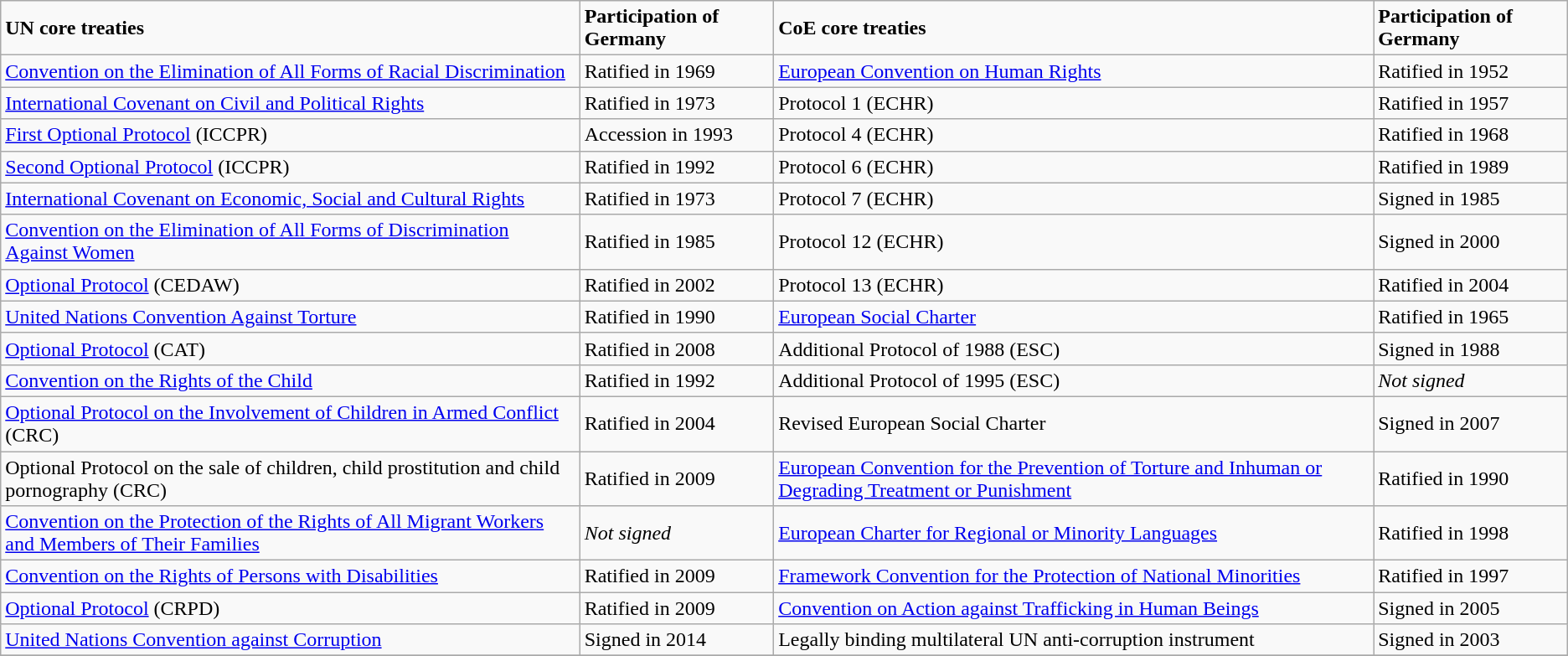<table class="wikitable" cellpadding=4 cellspacing=0>
<tr>
<td><strong>UN core treaties</strong></td>
<td><strong>Participation of Germany</strong></td>
<td><strong>CoE core treaties</strong></td>
<td><strong>Participation of Germany</strong></td>
</tr>
<tr>
<td><a href='#'>Convention on the Elimination of All Forms of Racial Discrimination</a></td>
<td>Ratified in 1969</td>
<td><a href='#'>European Convention on Human Rights</a></td>
<td>Ratified in 1952</td>
</tr>
<tr>
<td><a href='#'>International Covenant on Civil and Political Rights</a></td>
<td>Ratified in 1973</td>
<td>Protocol 1 (ECHR)</td>
<td>Ratified in 1957</td>
</tr>
<tr>
<td><a href='#'>First Optional Protocol</a> (ICCPR)</td>
<td>Accession in 1993</td>
<td>Protocol 4 (ECHR)</td>
<td>Ratified in 1968</td>
</tr>
<tr>
<td><a href='#'>Second Optional Protocol</a> (ICCPR)</td>
<td>Ratified in 1992</td>
<td>Protocol 6 (ECHR)</td>
<td>Ratified in 1989</td>
</tr>
<tr>
<td><a href='#'>International Covenant on Economic, Social and Cultural Rights</a></td>
<td>Ratified in 1973</td>
<td>Protocol 7 (ECHR)</td>
<td>Signed in 1985</td>
</tr>
<tr>
<td><a href='#'>Convention on the Elimination of All Forms of Discrimination Against Women</a></td>
<td>Ratified in 1985</td>
<td>Protocol 12 (ECHR)</td>
<td>Signed in 2000</td>
</tr>
<tr>
<td><a href='#'>Optional Protocol</a> (CEDAW)</td>
<td>Ratified in 2002</td>
<td>Protocol 13 (ECHR)</td>
<td>Ratified in 2004</td>
</tr>
<tr>
<td><a href='#'>United Nations Convention Against Torture</a></td>
<td>Ratified in 1990</td>
<td><a href='#'>European Social Charter</a></td>
<td>Ratified in 1965</td>
</tr>
<tr>
<td><a href='#'>Optional Protocol</a> (CAT)</td>
<td>Ratified in 2008</td>
<td>Additional Protocol of 1988 (ESC)</td>
<td>Signed in 1988</td>
</tr>
<tr>
<td><a href='#'>Convention on the Rights of the Child</a></td>
<td>Ratified in 1992</td>
<td>Additional Protocol of 1995 (ESC)</td>
<td><em>Not signed</em></td>
</tr>
<tr>
<td><a href='#'>Optional Protocol on the Involvement of Children in Armed Conflict</a> (CRC)</td>
<td>Ratified in 2004</td>
<td>Revised European Social Charter</td>
<td>Signed in 2007</td>
</tr>
<tr>
<td>Optional Protocol on the sale of children, child prostitution and child pornography (CRC)</td>
<td>Ratified in 2009</td>
<td><a href='#'>European Convention for the Prevention of Torture and Inhuman or Degrading Treatment or Punishment</a></td>
<td>Ratified in 1990</td>
</tr>
<tr>
<td><a href='#'>Convention on the Protection of the Rights of All Migrant Workers and Members of Their Families</a></td>
<td><em>Not signed</em></td>
<td><a href='#'>European Charter for Regional or Minority Languages</a></td>
<td>Ratified in 1998</td>
</tr>
<tr>
<td><a href='#'>Convention on the Rights of Persons with Disabilities</a></td>
<td>Ratified in 2009</td>
<td><a href='#'>Framework Convention for the Protection of National Minorities</a></td>
<td>Ratified in 1997</td>
</tr>
<tr>
<td><a href='#'>Optional Protocol</a> (CRPD)</td>
<td>Ratified in 2009</td>
<td><a href='#'>Convention on Action against Trafficking in Human Beings</a></td>
<td>Signed in 2005</td>
</tr>
<tr>
<td><a href='#'>United Nations Convention against Corruption</a></td>
<td>Signed in 2014</td>
<td>Legally binding multilateral UN anti-corruption instrument</td>
<td>Signed in 2003</td>
</tr>
<tr>
</tr>
</table>
